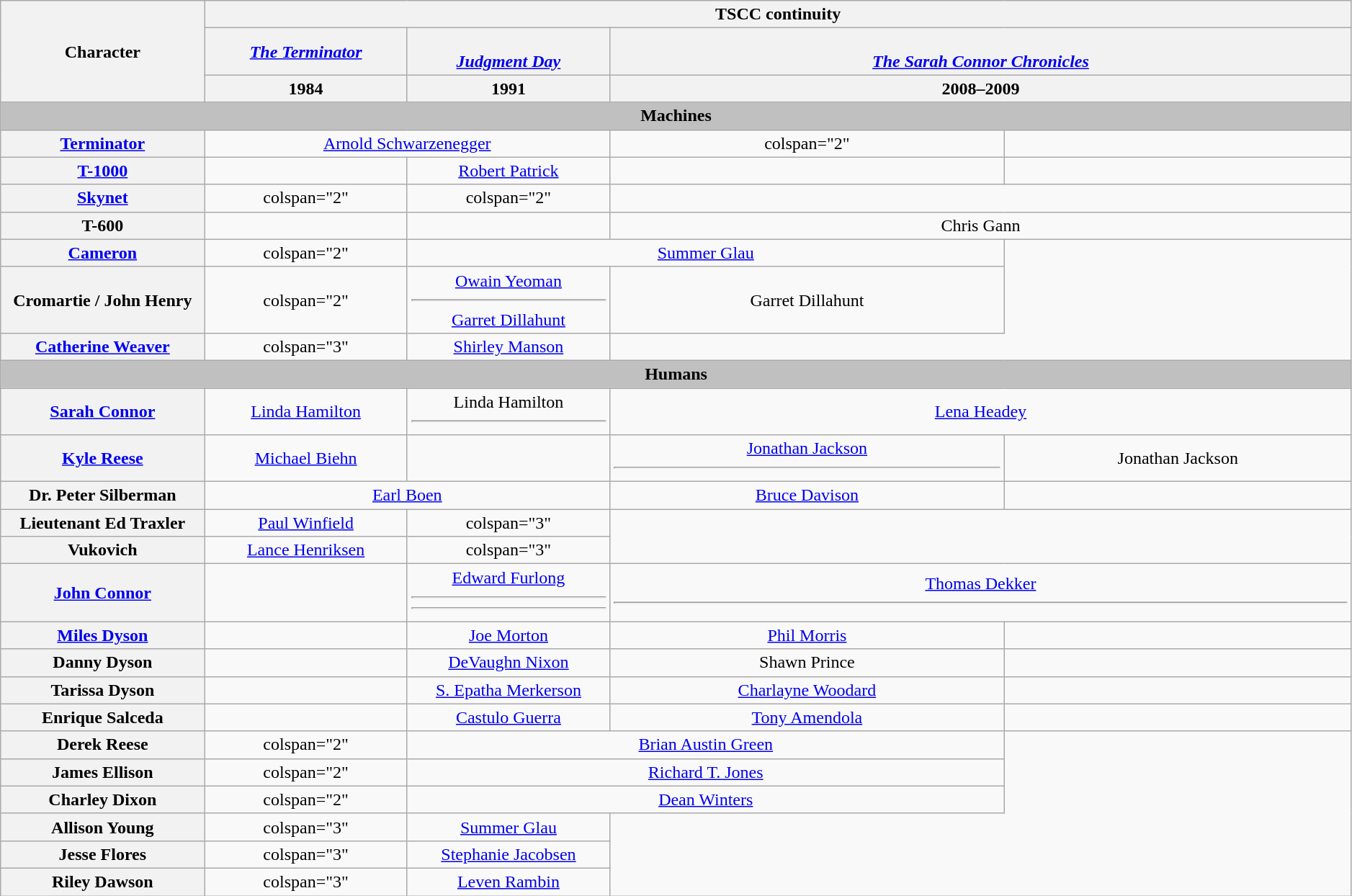<table class="wikitable" style="text-align:center; width:99%; ">
<tr>
<th rowspan="3" style="width:15.1%;">Character</th>
<th colspan="4" style="text-align:center;">TSCC continuity</th>
</tr>
<tr>
<th style="text-align:center; width:15%;"><em><a href='#'>The Terminator</a></em></th>
<th style="text-align:center; width:15%;"><em><a href='#'><br>Judgment Day</a></em></th>
<th colspan="2"><em><a href='#'><br>The Sarah Connor Chronicles</a></em></th>
</tr>
<tr>
<th>1984</th>
<th>1991</th>
<th colspan="2">2008–2009</th>
</tr>
<tr>
<th colspan="10" style="background-color:silver;"><strong>Machines</strong></th>
</tr>
<tr>
<th><a href='#'>Terminator<br></a></th>
<td colspan="2"><a href='#'>Arnold Schwarzenegger</a></td>
<td>colspan="2" </td>
</tr>
<tr>
<th><a href='#'>T-1000</a></th>
<td></td>
<td><a href='#'>Robert Patrick</a></td>
<td></td>
<td></td>
</tr>
<tr>
<th><a href='#'>Skynet</a></th>
<td>colspan="2" </td>
<td>colspan="2" </td>
</tr>
<tr>
<th>T-600</th>
<td></td>
<td></td>
<td colspan="2">Chris Gann</td>
</tr>
<tr>
<th><a href='#'>Cameron</a></th>
<td>colspan="2" </td>
<td colspan="2"><a href='#'>Summer Glau</a></td>
</tr>
<tr>
<th>Cromartie / John Henry<br></th>
<td>colspan="2" </td>
<td><a href='#'>Owain Yeoman</a><hr><a href='#'>Garret Dillahunt</a></td>
<td>Garret Dillahunt</td>
</tr>
<tr>
<th><a href='#'>Catherine Weaver<br></a></th>
<td>colspan="3" </td>
<td><a href='#'>Shirley Manson</a></td>
</tr>
<tr>
<th colspan="10" style="background-color:silver;"><strong>Humans</strong></th>
</tr>
<tr>
<th><a href='#'>Sarah Connor</a></th>
<td><a href='#'>Linda Hamilton</a></td>
<td>Linda Hamilton<hr></td>
<td colspan="2"><a href='#'>Lena Headey</a></td>
</tr>
<tr>
<th><a href='#'>Kyle Reese</a></th>
<td><a href='#'>Michael Biehn</a></td>
<td></td>
<td><a href='#'>Jonathan Jackson</a><hr></td>
<td>Jonathan Jackson</td>
</tr>
<tr>
<th>Dr. Peter Silberman</th>
<td colspan="2"><a href='#'>Earl Boen</a></td>
<td><a href='#'>Bruce Davison</a></td>
<td></td>
</tr>
<tr>
<th>Lieutenant Ed Traxler</th>
<td><a href='#'>Paul Winfield</a></td>
<td>colspan="3" </td>
</tr>
<tr>
<th>Vukovich</th>
<td><a href='#'>Lance Henriksen</a></td>
<td>colspan="3" </td>
</tr>
<tr>
<th><a href='#'>John Connor</a></th>
<td></td>
<td><a href='#'>Edward Furlong</a><hr><hr></td>
<td colspan="2"><a href='#'>Thomas Dekker</a><hr></td>
</tr>
<tr>
<th><a href='#'>Miles Dyson</a></th>
<td></td>
<td><a href='#'>Joe Morton</a></td>
<td><a href='#'>Phil Morris</a></td>
<td></td>
</tr>
<tr>
<th>Danny Dyson</th>
<td></td>
<td><a href='#'>DeVaughn Nixon</a></td>
<td>Shawn Prince</td>
<td></td>
</tr>
<tr>
<th>Tarissa Dyson</th>
<td></td>
<td><a href='#'>S. Epatha Merkerson</a></td>
<td><a href='#'>Charlayne Woodard</a></td>
<td></td>
</tr>
<tr>
<th>Enrique Salceda</th>
<td></td>
<td><a href='#'>Castulo Guerra</a></td>
<td><a href='#'>Tony Amendola</a></td>
<td></td>
</tr>
<tr>
<th>Derek Reese</th>
<td>colspan="2" </td>
<td colspan="2"><a href='#'>Brian Austin Green</a></td>
</tr>
<tr>
<th>James Ellison</th>
<td>colspan="2" </td>
<td colspan="2"><a href='#'>Richard T. Jones</a></td>
</tr>
<tr>
<th>Charley Dixon</th>
<td>colspan="2" </td>
<td colspan="2"><a href='#'>Dean Winters</a></td>
</tr>
<tr>
<th>Allison Young</th>
<td>colspan="3" </td>
<td><a href='#'>Summer Glau</a></td>
</tr>
<tr>
<th>Jesse Flores</th>
<td>colspan="3" </td>
<td><a href='#'>Stephanie Jacobsen</a></td>
</tr>
<tr>
<th>Riley Dawson</th>
<td>colspan="3" </td>
<td><a href='#'>Leven Rambin</a></td>
</tr>
</table>
